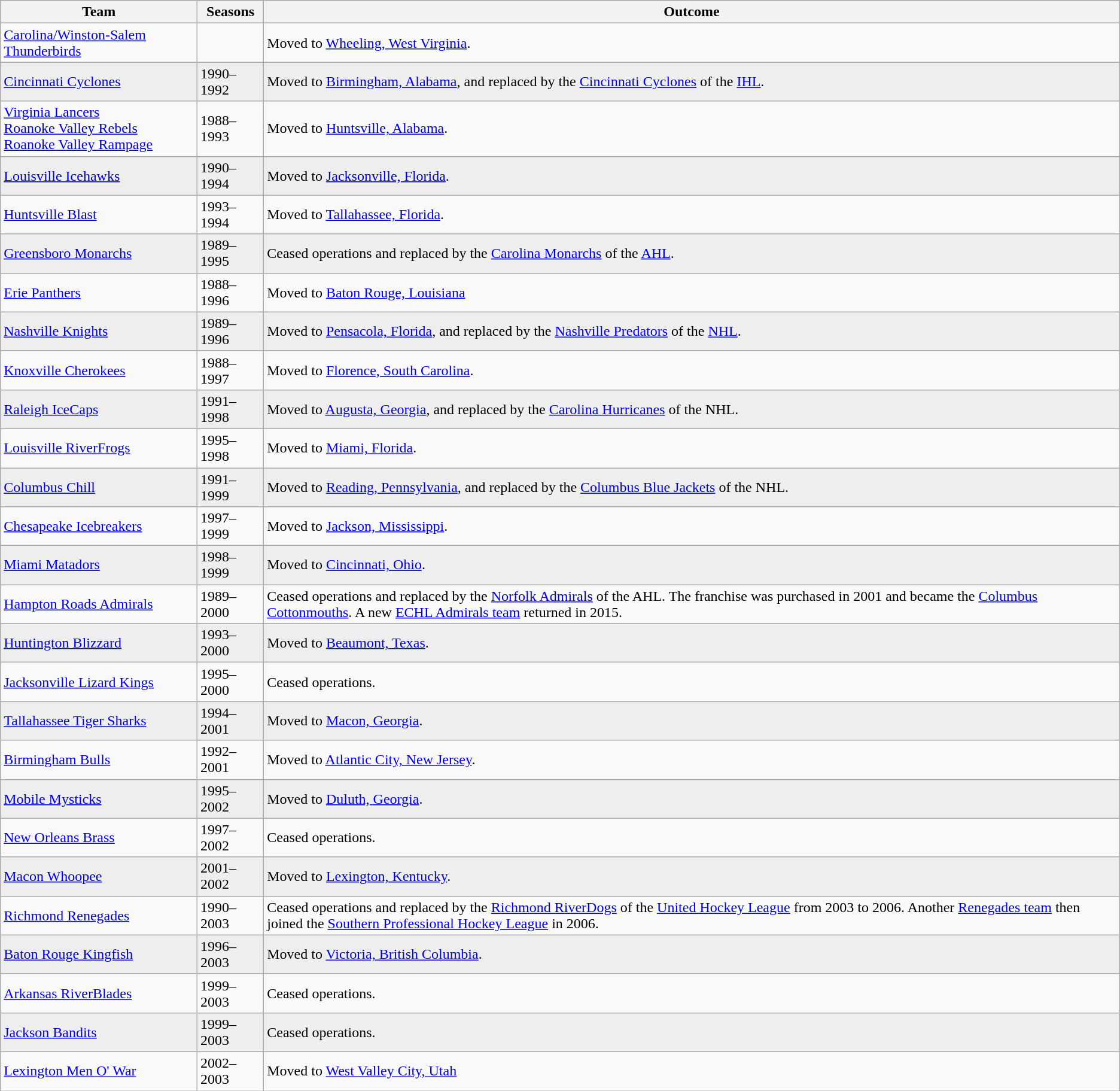<table class="wikitable">
<tr>
<th>Team</th>
<th>Seasons</th>
<th>Outcome</th>
</tr>
<tr>
<td><a href='#'>Carolina/Winston-Salem Thunderbirds</a></td>
<td></td>
<td>Moved to <a href='#'>Wheeling, West Virginia</a>.</td>
</tr>
<tr bgcolor="#eeeeee">
<td><a href='#'>Cincinnati Cyclones</a></td>
<td>1990–1992</td>
<td>Moved to <a href='#'>Birmingham, Alabama</a>, and replaced by the <a href='#'>Cincinnati Cyclones</a> of the <a href='#'>IHL</a>.</td>
</tr>
<tr>
<td><a href='#'>Virginia Lancers</a><br><a href='#'>Roanoke Valley Rebels</a><br><a href='#'>Roanoke Valley Rampage</a></td>
<td>1988–1993</td>
<td>Moved to <a href='#'>Huntsville, Alabama</a>.</td>
</tr>
<tr bgcolor="#eeeeee">
<td><a href='#'>Louisville Icehawks</a></td>
<td>1990–1994</td>
<td>Moved to <a href='#'>Jacksonville, Florida</a>.</td>
</tr>
<tr>
<td><a href='#'>Huntsville Blast</a></td>
<td>1993–1994</td>
<td>Moved to <a href='#'>Tallahassee, Florida</a>.</td>
</tr>
<tr bgcolor="#eeeeee">
<td><a href='#'>Greensboro Monarchs</a></td>
<td>1989–1995</td>
<td>Ceased operations and replaced by the <a href='#'>Carolina Monarchs</a> of the <a href='#'>AHL</a>.</td>
</tr>
<tr>
<td><a href='#'>Erie Panthers</a></td>
<td>1988–1996</td>
<td>Moved to <a href='#'>Baton Rouge, Louisiana</a></td>
</tr>
<tr bgcolor="#eeeeee">
<td><a href='#'>Nashville Knights</a></td>
<td>1989–1996</td>
<td>Moved to <a href='#'>Pensacola, Florida</a>, and replaced by the <a href='#'>Nashville Predators</a> of the <a href='#'>NHL</a>.</td>
</tr>
<tr>
<td><a href='#'>Knoxville Cherokees</a></td>
<td>1988–1997</td>
<td>Moved to <a href='#'>Florence, South Carolina</a>.</td>
</tr>
<tr bgcolor="#eeeeee">
<td><a href='#'>Raleigh IceCaps</a></td>
<td>1991–1998</td>
<td>Moved to <a href='#'>Augusta, Georgia</a>, and replaced by the <a href='#'>Carolina Hurricanes</a> of the NHL.</td>
</tr>
<tr>
<td><a href='#'>Louisville RiverFrogs</a></td>
<td>1995–1998</td>
<td>Moved to <a href='#'>Miami, Florida</a>.</td>
</tr>
<tr bgcolor="#eeeeee">
<td><a href='#'>Columbus Chill</a></td>
<td>1991–1999</td>
<td>Moved to <a href='#'>Reading, Pennsylvania</a>, and replaced by the <a href='#'>Columbus Blue Jackets</a> of the NHL.</td>
</tr>
<tr>
<td><a href='#'>Chesapeake Icebreakers</a></td>
<td>1997–1999</td>
<td>Moved to <a href='#'>Jackson, Mississippi</a>.</td>
</tr>
<tr bgcolor="#eeeeee">
<td><a href='#'>Miami Matadors</a></td>
<td>1998–1999</td>
<td>Moved to <a href='#'>Cincinnati, Ohio</a>.</td>
</tr>
<tr>
<td><a href='#'>Hampton Roads Admirals</a></td>
<td>1989–2000</td>
<td>Ceased operations and replaced by the <a href='#'>Norfolk Admirals</a> of the AHL. The franchise was purchased in 2001 and became the <a href='#'>Columbus Cottonmouths</a>. A new <a href='#'>ECHL Admirals team</a> returned in 2015.</td>
</tr>
<tr bgcolor="#eeeeee">
<td><a href='#'>Huntington Blizzard</a></td>
<td>1993–2000</td>
<td>Moved to <a href='#'>Beaumont, Texas</a>.</td>
</tr>
<tr>
<td><a href='#'>Jacksonville Lizard Kings</a></td>
<td>1995–2000</td>
<td>Ceased operations.</td>
</tr>
<tr bgcolor="#eeeeee">
<td><a href='#'>Tallahassee Tiger Sharks</a></td>
<td>1994–2001</td>
<td>Moved to <a href='#'>Macon, Georgia</a>.</td>
</tr>
<tr>
<td><a href='#'>Birmingham Bulls</a></td>
<td>1992–2001</td>
<td>Moved to <a href='#'>Atlantic City, New Jersey</a>.</td>
</tr>
<tr bgcolor="#eeeeee">
<td><a href='#'>Mobile Mysticks</a></td>
<td>1995–2002</td>
<td>Moved to <a href='#'>Duluth, Georgia</a>.</td>
</tr>
<tr>
<td><a href='#'>New Orleans Brass</a></td>
<td>1997–2002</td>
<td>Ceased operations.</td>
</tr>
<tr bgcolor="#eeeeee">
<td><a href='#'>Macon Whoopee</a></td>
<td>2001–2002</td>
<td>Moved to <a href='#'>Lexington, Kentucky</a>.</td>
</tr>
<tr>
<td><a href='#'>Richmond Renegades</a></td>
<td>1990–2003</td>
<td>Ceased operations and replaced by the <a href='#'>Richmond RiverDogs</a> of the <a href='#'>United Hockey League</a> from 2003 to 2006. Another <a href='#'>Renegades team</a> then joined the <a href='#'>Southern Professional Hockey League</a> in 2006.</td>
</tr>
<tr bgcolor="#eeeeee">
<td><a href='#'>Baton Rouge Kingfish</a></td>
<td>1996–2003</td>
<td>Moved to <a href='#'>Victoria, British Columbia</a>.</td>
</tr>
<tr>
<td><a href='#'>Arkansas RiverBlades</a></td>
<td>1999–2003</td>
<td>Ceased operations.</td>
</tr>
<tr bgcolor="#eeeeee">
<td><a href='#'>Jackson Bandits</a></td>
<td>1999–2003</td>
<td>Ceased operations.</td>
</tr>
<tr>
<td><a href='#'>Lexington Men O' War</a></td>
<td>2002–2003</td>
<td>Moved to <a href='#'>West Valley City, Utah</a></td>
</tr>
</table>
